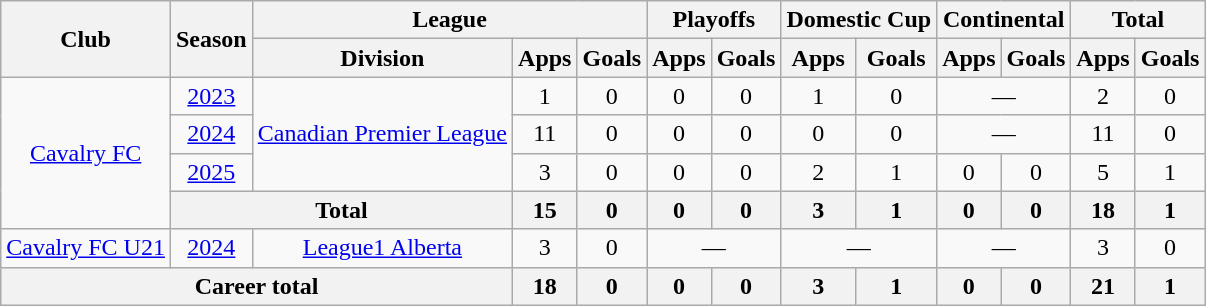<table class="wikitable" style="text-align: center;">
<tr>
<th rowspan="2">Club</th>
<th rowspan="2">Season</th>
<th colspan="3">League</th>
<th colspan="2">Playoffs</th>
<th colspan="2">Domestic Cup</th>
<th colspan="2">Continental</th>
<th colspan="2">Total</th>
</tr>
<tr>
<th>Division</th>
<th>Apps</th>
<th>Goals</th>
<th>Apps</th>
<th>Goals</th>
<th>Apps</th>
<th>Goals</th>
<th>Apps</th>
<th>Goals</th>
<th>Apps</th>
<th>Goals</th>
</tr>
<tr>
<td rowspan="4"><a href='#'>Cavalry FC</a></td>
<td><a href='#'>2023</a></td>
<td rowspan="3"><a href='#'>Canadian Premier League</a></td>
<td>1</td>
<td>0</td>
<td>0</td>
<td>0</td>
<td>1</td>
<td>0</td>
<td colspan="2">—</td>
<td>2</td>
<td>0</td>
</tr>
<tr>
<td><a href='#'>2024</a></td>
<td>11</td>
<td>0</td>
<td>0</td>
<td>0</td>
<td>0</td>
<td>0</td>
<td colspan="2">—</td>
<td>11</td>
<td>0</td>
</tr>
<tr>
<td><a href='#'>2025</a></td>
<td>3</td>
<td>0</td>
<td>0</td>
<td>0</td>
<td>2</td>
<td>1</td>
<td>0</td>
<td>0</td>
<td>5</td>
<td>1</td>
</tr>
<tr>
<th colspan="2">Total</th>
<th>15</th>
<th>0</th>
<th>0</th>
<th>0</th>
<th>3</th>
<th>1</th>
<th>0</th>
<th>0</th>
<th>18</th>
<th>1</th>
</tr>
<tr>
<td><a href='#'>Cavalry FC U21</a></td>
<td><a href='#'>2024</a></td>
<td><a href='#'>League1 Alberta</a></td>
<td>3</td>
<td>0</td>
<td colspan="2">—</td>
<td colspan="2">—</td>
<td colspan="2">—</td>
<td>3</td>
<td>0</td>
</tr>
<tr>
<th colspan="3">Career total</th>
<th>18</th>
<th>0</th>
<th>0</th>
<th>0</th>
<th>3</th>
<th>1</th>
<th>0</th>
<th>0</th>
<th>21</th>
<th>1</th>
</tr>
</table>
